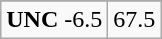<table class="wikitable">
<tr align="center">
</tr>
<tr align="center">
<td><strong>UNC</strong> -6.5</td>
<td>67.5</td>
</tr>
</table>
